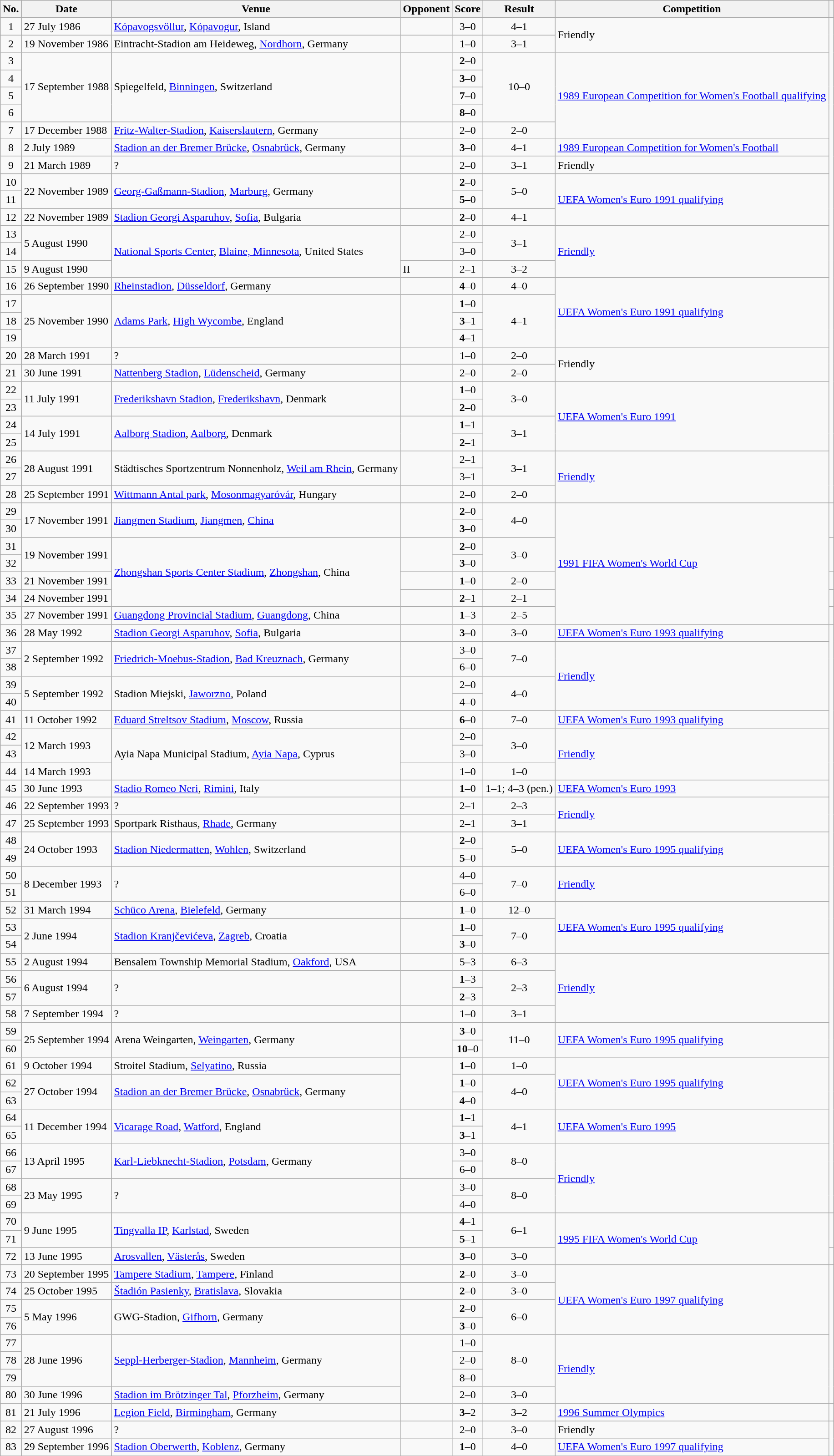<table class="wikitable sortable">
<tr>
<th scope="col">No.</th>
<th scope="col">Date</th>
<th scope="col">Venue</th>
<th scope="col">Opponent</th>
<th scope="col">Score</th>
<th scope="col">Result</th>
<th scope="col">Competition</th>
<th scope="col" class="unsortable"></th>
</tr>
<tr>
<td align="center">1</td>
<td>27 July 1986</td>
<td><a href='#'>Kópavogsvöllur</a>, <a href='#'>Kópavogur</a>, Island</td>
<td></td>
<td align="center">3–0</td>
<td align="center">4–1</td>
<td rowspan="2">Friendly</td>
</tr>
<tr>
<td align="center">2</td>
<td>19 November 1986</td>
<td>Eintracht-Stadion am Heideweg, <a href='#'>Nordhorn</a>, Germany</td>
<td></td>
<td align="center">1–0</td>
<td align="center">3–1</td>
</tr>
<tr>
<td align="center">3</td>
<td rowspan="4">17 September 1988</td>
<td rowspan="4">Spiegelfeld, <a href='#'>Binningen</a>, Switzerland</td>
<td rowspan="4"></td>
<td align=center><strong>2</strong>–0</td>
<td rowspan="4" align=center>10–0</td>
<td rowspan="5"><a href='#'>1989 European Competition for Women's Football qualifying</a></td>
</tr>
<tr>
<td align="center">4</td>
<td align=center><strong>3</strong>–0</td>
</tr>
<tr>
<td align="center">5</td>
<td align=center><strong>7</strong>–0</td>
</tr>
<tr>
<td align="center">6</td>
<td align=center><strong>8</strong>–0</td>
</tr>
<tr>
<td align="center">7</td>
<td>17 December 1988</td>
<td><a href='#'>Fritz-Walter-Stadion</a>, <a href='#'>Kaiserslautern</a>, Germany</td>
<td></td>
<td align="center">2–0</td>
<td align="center">2–0</td>
</tr>
<tr>
<td align="center">8</td>
<td>2 July 1989</td>
<td><a href='#'>Stadion an der Bremer Brücke</a>, <a href='#'>Osnabrück</a>, Germany</td>
<td></td>
<td align=center><strong>3</strong>–0</td>
<td align=center>4–1</td>
<td><a href='#'>1989 European Competition for Women's Football</a></td>
</tr>
<tr>
<td align="center">9</td>
<td>21 March 1989</td>
<td>?</td>
<td></td>
<td align="center">2–0</td>
<td align="center">3–1</td>
<td>Friendly</td>
</tr>
<tr>
<td align="center">10</td>
<td rowspan="2">22 November 1989</td>
<td rowspan="2"><a href='#'>Georg-Gaßmann-Stadion</a>, <a href='#'>Marburg</a>, Germany</td>
<td rowspan="2"></td>
<td align=center><strong>2</strong>–0</td>
<td rowspan="2" align=center>5–0</td>
<td rowspan="3"><a href='#'>UEFA Women's Euro 1991 qualifying</a></td>
</tr>
<tr>
<td align="center">11</td>
<td align=center><strong>5</strong>–0</td>
</tr>
<tr>
<td align="center">12</td>
<td>22 November 1989</td>
<td><a href='#'>Stadion Georgi Asparuhov</a>, <a href='#'>Sofia</a>, Bulgaria</td>
<td></td>
<td align=center><strong>2</strong>–0</td>
<td align=center>4–1</td>
</tr>
<tr>
<td align="center">13</td>
<td rowspan="2">5 August 1990</td>
<td rowspan="3"><a href='#'>National Sports Center</a>, <a href='#'>Blaine, Minnesota</a>, United States</td>
<td rowspan="2"></td>
<td align="center">2–0</td>
<td rowspan="2" align="center">3–1</td>
<td rowspan="3"><a href='#'>Friendly</a></td>
</tr>
<tr>
<td align="center">14</td>
<td align="center">3–0</td>
</tr>
<tr>
<td align="center">15</td>
<td>9 August 1990</td>
<td> II</td>
<td align="center">2–1</td>
<td align="center">3–2</td>
</tr>
<tr>
<td align="center">16</td>
<td>26 September 1990</td>
<td><a href='#'>Rheinstadion</a>, <a href='#'>Düsseldorf</a>, Germany</td>
<td></td>
<td align=center><strong>4</strong>–0</td>
<td align=center>4–0</td>
<td rowspan="4"><a href='#'>UEFA Women's Euro 1991 qualifying</a></td>
</tr>
<tr>
<td align="center">17</td>
<td rowspan="3">25 November 1990</td>
<td rowspan="3"><a href='#'>Adams Park</a>, <a href='#'>High Wycombe</a>, England</td>
<td rowspan="3"></td>
<td align=center><strong>1</strong>–0</td>
<td rowspan="3" align=center>4–1</td>
</tr>
<tr>
<td align="center">18</td>
<td align=center><strong>3</strong>–1</td>
</tr>
<tr>
<td align="center">19</td>
<td align=center><strong>4</strong>–1</td>
</tr>
<tr>
<td align="center">20</td>
<td>28 March 1991</td>
<td>?</td>
<td></td>
<td align="center">1–0</td>
<td align="center">2–0</td>
<td rowspan="2">Friendly</td>
</tr>
<tr>
<td align="center">21</td>
<td>30 June 1991</td>
<td><a href='#'>Nattenberg Stadion</a>, <a href='#'>Lüdenscheid</a>, Germany</td>
<td></td>
<td align="center">2–0</td>
<td align="center">2–0</td>
</tr>
<tr>
<td align="center">22</td>
<td rowspan="2">11 July 1991</td>
<td rowspan="2"><a href='#'>Frederikshavn Stadion</a>, <a href='#'>Frederikshavn</a>, Denmark</td>
<td rowspan="2"></td>
<td align=center><strong>1</strong>–0</td>
<td rowspan="2" align=center>3–0</td>
<td rowspan="4"><a href='#'>UEFA Women's Euro 1991</a></td>
</tr>
<tr>
<td align="center">23</td>
<td align=center><strong>2</strong>–0</td>
</tr>
<tr>
<td align="center">24</td>
<td rowspan="2">14 July 1991</td>
<td rowspan="2"><a href='#'>Aalborg Stadion</a>, <a href='#'>Aalborg</a>, Denmark</td>
<td rowspan="2"></td>
<td align=center><strong>1</strong>–1</td>
<td rowspan=2 align="center">3–1 </td>
</tr>
<tr>
<td align="center">25</td>
<td align=center><strong>2</strong>–1</td>
</tr>
<tr>
<td align="center">26</td>
<td rowspan="2">28 August 1991</td>
<td rowspan="2">Städtisches Sportzentrum Nonnenholz, <a href='#'>Weil am Rhein</a>, Germany</td>
<td rowspan="2"></td>
<td align="center">2–1</td>
<td rowspan="2" align="center">3–1</td>
<td rowspan="3"><a href='#'>Friendly</a></td>
</tr>
<tr>
<td align="center">27</td>
<td align="center">3–1</td>
</tr>
<tr>
<td align="center">28</td>
<td>25 September 1991</td>
<td><a href='#'>Wittmann Antal park</a>, <a href='#'>Mosonmagyaróvár</a>, Hungary</td>
<td></td>
<td align="center">2–0</td>
<td align="center">2–0</td>
</tr>
<tr>
<td align="center">29</td>
<td rowspan=2>17 November 1991</td>
<td rowspan=2><a href='#'>Jiangmen Stadium</a>, <a href='#'>Jiangmen</a>, <a href='#'>China</a></td>
<td rowspan=2></td>
<td align=center><strong>2</strong>–0</td>
<td rowspan=2 align=center>4–0</td>
<td rowspan=7><a href='#'>1991 FIFA Women's World Cup</a></td>
<td rowspan=2></td>
</tr>
<tr>
<td align="center">30</td>
<td align=center><strong>3</strong>–0</td>
</tr>
<tr>
<td align="center">31</td>
<td rowspan=2>19 November 1991</td>
<td rowspan=4><a href='#'>Zhongshan Sports Center Stadium</a>, <a href='#'>Zhongshan</a>, China</td>
<td rowspan=2></td>
<td align=center><strong>2</strong>–0</td>
<td rowspan=2 align=center>3–0</td>
<td rowspan=2></td>
</tr>
<tr>
<td align="center">32</td>
<td align=center><strong>3</strong>–0</td>
</tr>
<tr>
<td align="center">33</td>
<td>21 November 1991</td>
<td></td>
<td align=center><strong>1</strong>–0</td>
<td align=center>2–0</td>
<td></td>
</tr>
<tr>
<td align="center">34</td>
<td>24 November 1991</td>
<td></td>
<td align=center><strong>2</strong>–1</td>
<td align=center>2–1 </td>
<td></td>
</tr>
<tr>
<td align="center">35</td>
<td>27 November 1991</td>
<td><a href='#'>Guangdong Provincial Stadium</a>, <a href='#'>Guangdong</a>, China</td>
<td></td>
<td align=center><strong>1</strong>–3</td>
<td align=center>2–5</td>
<td></td>
</tr>
<tr>
<td align="center">36</td>
<td>28 May 1992</td>
<td><a href='#'>Stadion Georgi Asparuhov</a>, <a href='#'>Sofia</a>, Bulgaria</td>
<td></td>
<td align=center><strong>3</strong>–0</td>
<td align=center>3–0</td>
<td><a href='#'>UEFA Women's Euro 1993 qualifying</a></td>
</tr>
<tr>
<td align="center">37</td>
<td rowspan="2">2 September 1992</td>
<td rowspan="2"><a href='#'>Friedrich-Moebus-Stadion</a>, <a href='#'>Bad Kreuznach</a>, Germany</td>
<td rowspan="2"></td>
<td align="center">3–0</td>
<td rowspan="2" align="center">7–0</td>
<td rowspan="4"><a href='#'>Friendly</a></td>
</tr>
<tr>
<td align="center">38</td>
<td align="center">6–0</td>
</tr>
<tr>
<td align="center">39</td>
<td rowspan="2">5 September 1992</td>
<td rowspan="2">Stadion Miejski, <a href='#'>Jaworzno</a>, Poland</td>
<td rowspan="2"></td>
<td align="center">2–0</td>
<td rowspan="2" align="center">4–0</td>
</tr>
<tr>
<td align="center">40</td>
<td align="center">4–0</td>
</tr>
<tr>
<td align="center">41</td>
<td>11 October 1992</td>
<td><a href='#'>Eduard Streltsov Stadium</a>, <a href='#'>Moscow</a>, Russia</td>
<td></td>
<td align=center><strong>6</strong>–0</td>
<td align=center>7–0</td>
<td><a href='#'>UEFA Women's Euro 1993 qualifying</a></td>
</tr>
<tr>
<td align="center">42</td>
<td rowspan="2">12 March 1993</td>
<td rowspan="3">Ayia Napa Municipal Stadium, <a href='#'>Ayia Napa</a>, Cyprus</td>
<td rowspan="2"></td>
<td align="center">2–0</td>
<td rowspan="2" align="center">3–0</td>
<td rowspan="3"><a href='#'>Friendly</a></td>
</tr>
<tr>
<td align="center">43</td>
<td align="center">3–0</td>
</tr>
<tr>
<td align="center">44</td>
<td>14 March 1993</td>
<td></td>
<td align="center">1–0</td>
<td align="center">1–0</td>
</tr>
<tr>
<td align="center">45</td>
<td>30 June 1993</td>
<td><a href='#'>Stadio Romeo Neri</a>, <a href='#'>Rimini</a>, Italy</td>
<td></td>
<td align=center><strong>1</strong>–0</td>
<td align=center>1–1; 4–3 (pen.)</td>
<td><a href='#'>UEFA Women's Euro 1993</a></td>
</tr>
<tr>
<td align="center">46</td>
<td>22 September 1993</td>
<td>?</td>
<td></td>
<td align="center">2–1</td>
<td align="center">2–3</td>
<td rowspan="2"><a href='#'>Friendly</a></td>
</tr>
<tr>
<td align="center">47</td>
<td>25 September 1993</td>
<td>Sportpark Risthaus, <a href='#'>Rhade</a>, Germany</td>
<td></td>
<td align="center">2–1</td>
<td align="center">3–1</td>
</tr>
<tr>
<td align="center">48</td>
<td rowspan="2">24 October 1993</td>
<td rowspan="2"><a href='#'>Stadion Niedermatten</a>, <a href='#'>Wohlen</a>, Switzerland</td>
<td rowspan="2"></td>
<td align=center><strong>2</strong>–0</td>
<td rowspan="2" align=center>5–0</td>
<td rowspan="2"><a href='#'>UEFA Women's Euro 1995 qualifying</a></td>
</tr>
<tr>
<td align="center">49</td>
<td align=center><strong>5</strong>–0</td>
</tr>
<tr>
<td align="center">50</td>
<td rowspan="2">8 December 1993</td>
<td rowspan="2">?</td>
<td rowspan="2"></td>
<td align="center">4–0</td>
<td rowspan="2" align="center">7–0</td>
<td rowspan="2"><a href='#'>Friendly</a></td>
</tr>
<tr>
<td align="center">51</td>
<td align="center">6–0</td>
</tr>
<tr>
<td align="center">52</td>
<td>31 March 1994</td>
<td><a href='#'>Schüco Arena</a>, <a href='#'>Bielefeld</a>, Germany</td>
<td></td>
<td align=center><strong>1</strong>–0</td>
<td align=center>12–0</td>
<td rowspan="3"><a href='#'>UEFA Women's Euro 1995 qualifying</a></td>
</tr>
<tr>
<td align="center">53</td>
<td rowspan="2">2 June 1994</td>
<td rowspan="2"><a href='#'>Stadion Kranjčevićeva</a>, <a href='#'>Zagreb</a>, Croatia</td>
<td rowspan="2"></td>
<td align=center><strong>1</strong>–0</td>
<td rowspan="2" align=center>7–0</td>
</tr>
<tr>
<td align="center">54</td>
<td align=center><strong>3</strong>–0</td>
</tr>
<tr>
<td align="center">55</td>
<td>2 August 1994</td>
<td>Bensalem Township Memorial Stadium, <a href='#'>Oakford</a>, USA</td>
<td></td>
<td align="center">5–3</td>
<td align="center">6–3</td>
<td rowspan="4"><a href='#'>Friendly</a></td>
</tr>
<tr>
<td align="center">56</td>
<td rowspan="2">6 August 1994</td>
<td rowspan="2">?</td>
<td rowspan="2"></td>
<td align=center><strong>1</strong>–3</td>
<td rowspan="2" align=center>2–3</td>
</tr>
<tr>
<td align="center">57</td>
<td align=center><strong>2</strong>–3</td>
</tr>
<tr>
<td align="center">58</td>
<td>7 September 1994</td>
<td>?</td>
<td></td>
<td align="center">1–0</td>
<td align="center">3–1</td>
</tr>
<tr>
<td align="center">59</td>
<td rowspan="2">25 September 1994</td>
<td rowspan="2">Arena Weingarten, <a href='#'>Weingarten</a>, Germany</td>
<td rowspan="2"></td>
<td align=center><strong>3</strong>–0</td>
<td rowspan="2" align=center>11–0</td>
<td rowspan="2"><a href='#'>UEFA Women's Euro 1995 qualifying</a></td>
</tr>
<tr>
<td align="center">60</td>
<td align=center><strong>10</strong>–0</td>
</tr>
<tr>
<td align="center">61</td>
<td>9 October 1994</td>
<td>Stroitel Stadium, <a href='#'>Selyatino</a>, Russia</td>
<td rowspan="3"></td>
<td align=center><strong>1</strong>–0</td>
<td align=center>1–0</td>
<td rowspan="3"><a href='#'>UEFA Women's Euro 1995 qualifying</a></td>
</tr>
<tr>
<td align="center">62</td>
<td rowspan="2">27 October 1994</td>
<td rowspan="2"><a href='#'>Stadion an der Bremer Brücke</a>, <a href='#'>Osnabrück</a>, Germany</td>
<td align=center><strong>1</strong>–0</td>
<td rowspan="2" align=center>4–0</td>
</tr>
<tr>
<td align="center">63</td>
<td align=center><strong>4</strong>–0</td>
</tr>
<tr>
<td align="center">64</td>
<td rowspan="2">11 December 1994</td>
<td rowspan="2"><a href='#'>Vicarage Road</a>, <a href='#'>Watford</a>, England</td>
<td rowspan="2"></td>
<td align=center><strong>1</strong>–1</td>
<td rowspan="2" align=center>4–1</td>
<td rowspan="2"><a href='#'>UEFA Women's Euro 1995</a></td>
</tr>
<tr>
<td align="center">65</td>
<td align=center><strong>3</strong>–1</td>
</tr>
<tr>
<td align="center">66</td>
<td rowspan="2">13 April 1995</td>
<td rowspan="2"><a href='#'>Karl-Liebknecht-Stadion</a>, <a href='#'>Potsdam</a>, Germany</td>
<td rowspan="2"></td>
<td align="center">3–0</td>
<td rowspan="2" align="center">8–0</td>
<td rowspan="4"><a href='#'>Friendly</a></td>
</tr>
<tr>
<td align="center">67</td>
<td align="center">6–0</td>
</tr>
<tr>
<td align="center">68</td>
<td rowspan="2">23 May 1995</td>
<td rowspan="2">?</td>
<td rowspan="2"></td>
<td align="center">3–0</td>
<td rowspan="2" align="center">8–0</td>
</tr>
<tr>
<td align="center">69</td>
<td align="center">4–0</td>
</tr>
<tr>
<td align="center">70</td>
<td rowspan="2">9 June 1995</td>
<td rowspan="2"><a href='#'>Tingvalla IP</a>, <a href='#'>Karlstad</a>, Sweden</td>
<td rowspan="2"></td>
<td align=center><strong>4</strong>–1</td>
<td rowspan="2" align=center>6–1</td>
<td rowspan="3"><a href='#'>1995 FIFA Women's World Cup</a></td>
<td rowspan=2></td>
</tr>
<tr>
<td align="center">71</td>
<td align=center><strong>5</strong>–1</td>
</tr>
<tr>
<td align="center">72</td>
<td>13 June 1995</td>
<td><a href='#'>Arosvallen</a>, <a href='#'>Västerås</a>, Sweden</td>
<td></td>
<td align=center><strong>3</strong>–0</td>
<td align=center>3–0</td>
<td></td>
</tr>
<tr>
<td align="center">73</td>
<td>20 September 1995</td>
<td><a href='#'>Tampere Stadium</a>, <a href='#'>Tampere</a>, Finland</td>
<td></td>
<td align=center><strong>2</strong>–0</td>
<td align=center>3–0</td>
<td rowspan="4"><a href='#'>UEFA Women's Euro 1997 qualifying</a></td>
</tr>
<tr>
<td align="center">74</td>
<td>25 October 1995</td>
<td><a href='#'>Štadión Pasienky</a>, <a href='#'>Bratislava</a>, Slovakia</td>
<td></td>
<td align=center><strong>2</strong>–0</td>
<td align=center>3–0</td>
</tr>
<tr>
<td align="center">75</td>
<td rowspan="2">5 May 1996</td>
<td rowspan="2">GWG-Stadion, <a href='#'>Gifhorn</a>, Germany</td>
<td rowspan="2"></td>
<td align=center><strong>2</strong>–0</td>
<td rowspan="2" align=center>6–0</td>
</tr>
<tr>
<td align="center">76</td>
<td align=center><strong>3</strong>–0</td>
</tr>
<tr>
<td align="center">77</td>
<td rowspan="3">28 June 1996</td>
<td rowspan="3"><a href='#'>Seppl-Herberger-Stadion</a>, <a href='#'>Mannheim</a>, Germany</td>
<td rowspan="4"></td>
<td align="center">1–0</td>
<td rowspan="3" align="center">8–0</td>
<td rowspan="4"><a href='#'>Friendly</a></td>
</tr>
<tr>
<td align="center">78</td>
<td align="center">2–0</td>
</tr>
<tr>
<td align="center">79</td>
<td align="center">8–0</td>
</tr>
<tr>
<td align="center">80</td>
<td>30 June 1996</td>
<td><a href='#'>Stadion im Brötzinger Tal</a>, <a href='#'>Pforzheim</a>, Germany</td>
<td align="center">2–0</td>
<td align="center">3–0</td>
</tr>
<tr>
<td align="center">81</td>
<td>21 July 1996</td>
<td><a href='#'>Legion Field</a>, <a href='#'>Birmingham</a>, Germany</td>
<td></td>
<td align=center><strong>3</strong>–2</td>
<td align=center>3–2</td>
<td><a href='#'>1996 Summer Olympics</a></td>
<td></td>
</tr>
<tr>
<td align="center">82</td>
<td>27 August 1996</td>
<td>?</td>
<td></td>
<td align="center">2–0</td>
<td align="center">3–0</td>
<td>Friendly</td>
</tr>
<tr>
<td align="center">83</td>
<td>29 September 1996</td>
<td><a href='#'>Stadion Oberwerth</a>, <a href='#'>Koblenz</a>, Germany</td>
<td></td>
<td align=center><strong>1</strong>–0</td>
<td align=center>4–0</td>
<td><a href='#'>UEFA Women's Euro 1997 qualifying</a></td>
</tr>
<tr>
</tr>
</table>
